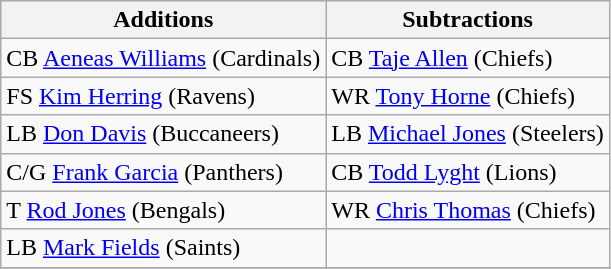<table class="wikitable">
<tr>
<th>Additions</th>
<th>Subtractions</th>
</tr>
<tr>
<td>CB <a href='#'>Aeneas Williams</a> (Cardinals)</td>
<td>CB <a href='#'>Taje Allen</a> (Chiefs)</td>
</tr>
<tr>
<td>FS <a href='#'>Kim Herring</a> (Ravens)</td>
<td>WR <a href='#'>Tony Horne</a> (Chiefs)</td>
</tr>
<tr>
<td>LB <a href='#'>Don Davis</a> (Buccaneers)</td>
<td>LB <a href='#'>Michael Jones</a> (Steelers)</td>
</tr>
<tr>
<td>C/G <a href='#'>Frank Garcia</a> (Panthers)</td>
<td>CB <a href='#'>Todd Lyght</a> (Lions)</td>
</tr>
<tr>
<td>T <a href='#'>Rod Jones</a> (Bengals)</td>
<td>WR <a href='#'>Chris Thomas</a> (Chiefs)</td>
</tr>
<tr>
<td>LB <a href='#'>Mark Fields</a> (Saints)</td>
<td></td>
</tr>
<tr>
</tr>
</table>
